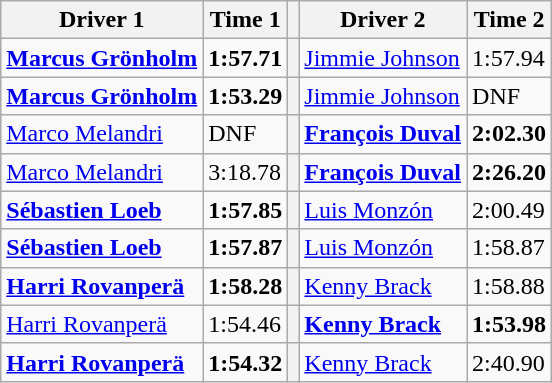<table class="wikitable">
<tr>
<th>Driver 1</th>
<th>Time 1</th>
<th></th>
<th>Driver 2</th>
<th>Time 2</th>
</tr>
<tr>
<td><strong> <a href='#'>Marcus Grönholm</a></strong></td>
<td><strong>1:57.71</strong></td>
<th></th>
<td> <a href='#'>Jimmie Johnson</a></td>
<td>1:57.94</td>
</tr>
<tr>
<td><strong> <a href='#'>Marcus Grönholm</a></strong></td>
<td><strong>1:53.29</strong></td>
<th></th>
<td> <a href='#'>Jimmie Johnson</a></td>
<td>DNF</td>
</tr>
<tr>
<td> <a href='#'>Marco Melandri</a></td>
<td>DNF</td>
<th></th>
<td><strong> <a href='#'>François Duval</a></strong></td>
<td><strong>2:02.30</strong></td>
</tr>
<tr>
<td> <a href='#'>Marco Melandri</a></td>
<td>3:18.78</td>
<th></th>
<td><strong> <a href='#'>François Duval</a></strong></td>
<td><strong>2:26.20</strong></td>
</tr>
<tr>
<td><strong> <a href='#'>Sébastien Loeb</a></strong></td>
<td><strong>1:57.85</strong></td>
<th></th>
<td> <a href='#'>Luis Monzón</a></td>
<td>2:00.49</td>
</tr>
<tr>
<td><strong> <a href='#'>Sébastien Loeb</a></strong></td>
<td><strong>1:57.87</strong></td>
<th></th>
<td> <a href='#'>Luis Monzón</a></td>
<td>1:58.87</td>
</tr>
<tr>
<td><strong> <a href='#'>Harri Rovanperä</a></strong></td>
<td><strong>1:58.28</strong></td>
<th></th>
<td> <a href='#'>Kenny Brack</a></td>
<td>1:58.88</td>
</tr>
<tr>
<td> <a href='#'>Harri Rovanperä</a></td>
<td>1:54.46</td>
<th></th>
<td><strong> <a href='#'>Kenny Brack</a></strong></td>
<td><strong>1:53.98</strong></td>
</tr>
<tr>
<td><strong> <a href='#'>Harri Rovanperä</a></strong></td>
<td><strong>1:54.32</strong></td>
<th></th>
<td> <a href='#'>Kenny Brack</a></td>
<td>2:40.90</td>
</tr>
</table>
